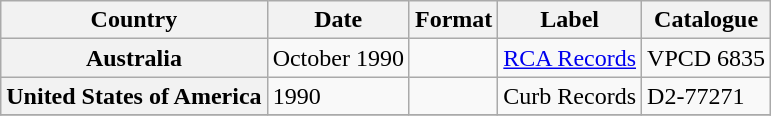<table class="wikitable plainrowheaders">
<tr>
<th scope="col">Country</th>
<th scope="col">Date</th>
<th scope="col">Format</th>
<th scope="col">Label</th>
<th scope="col">Catalogue</th>
</tr>
<tr>
<th scope="row">Australia</th>
<td>October 1990</td>
<td></td>
<td><a href='#'>RCA Records</a></td>
<td>VPCD 6835</td>
</tr>
<tr>
<th scope="row">United States of America</th>
<td>1990</td>
<td></td>
<td>Curb Records</td>
<td>D2-77271</td>
</tr>
<tr>
</tr>
</table>
